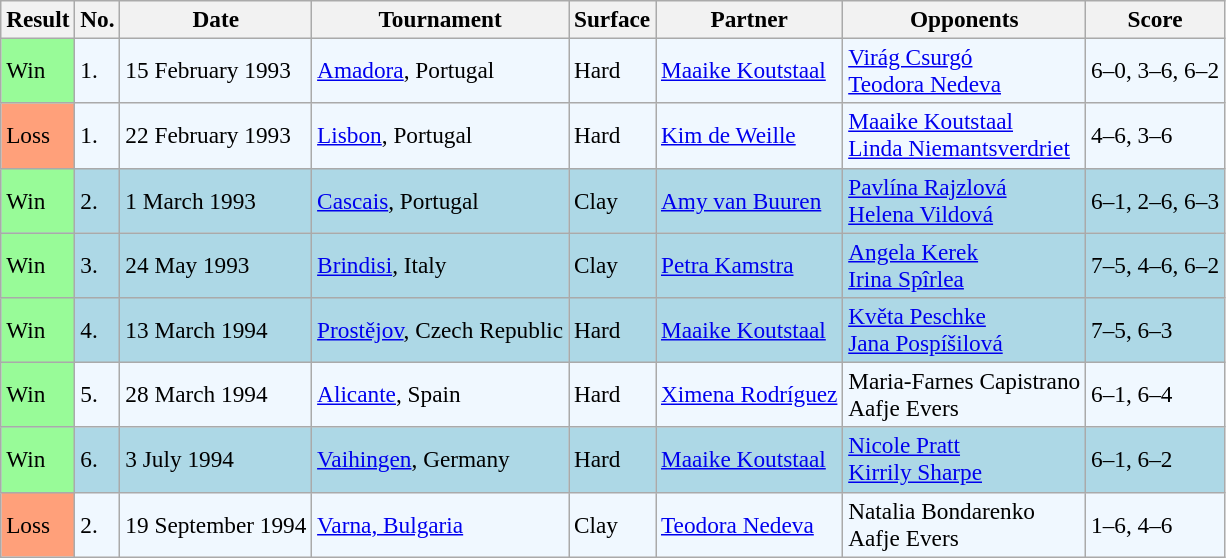<table class="sortable wikitable" style=font-size:97%>
<tr>
<th>Result</th>
<th>No.</th>
<th>Date</th>
<th>Tournament</th>
<th>Surface</th>
<th>Partner</th>
<th>Opponents</th>
<th>Score</th>
</tr>
<tr style="background:#f0f8ff;">
<td style="background:#98fb98;">Win</td>
<td>1.</td>
<td>15 February 1993</td>
<td><a href='#'>Amadora</a>, Portugal</td>
<td>Hard</td>
<td> <a href='#'>Maaike Koutstaal</a></td>
<td> <a href='#'>Virág Csurgó</a> <br>  <a href='#'>Teodora Nedeva</a></td>
<td>6–0, 3–6, 6–2</td>
</tr>
<tr style="background:#f0f8ff;">
<td style="background:#ffa07a;">Loss</td>
<td>1.</td>
<td>22 February 1993</td>
<td><a href='#'>Lisbon</a>, Portugal</td>
<td>Hard</td>
<td> <a href='#'>Kim de Weille</a></td>
<td> <a href='#'>Maaike Koutstaal</a> <br>  <a href='#'>Linda Niemantsverdriet</a></td>
<td>4–6, 3–6</td>
</tr>
<tr bgcolor="lightblue">
<td style="background:#98fb98;">Win</td>
<td>2.</td>
<td>1 March 1993</td>
<td><a href='#'>Cascais</a>, Portugal</td>
<td>Clay</td>
<td> <a href='#'>Amy van Buuren</a></td>
<td> <a href='#'>Pavlína Rajzlová</a> <br>  <a href='#'>Helena Vildová</a></td>
<td>6–1, 2–6, 6–3</td>
</tr>
<tr bgcolor="lightblue">
<td style="background:#98fb98;">Win</td>
<td>3.</td>
<td>24 May 1993</td>
<td><a href='#'>Brindisi</a>, Italy</td>
<td>Clay</td>
<td> <a href='#'>Petra Kamstra</a></td>
<td> <a href='#'>Angela Kerek</a> <br>  <a href='#'>Irina Spîrlea</a></td>
<td>7–5, 4–6, 6–2</td>
</tr>
<tr style="background:lightblue;">
<td style="background:#98fb98;">Win</td>
<td>4.</td>
<td>13 March 1994</td>
<td><a href='#'>Prostějov</a>, Czech Republic</td>
<td>Hard</td>
<td> <a href='#'>Maaike Koutstaal</a></td>
<td> <a href='#'>Květa Peschke</a> <br>  <a href='#'>Jana Pospíšilová</a></td>
<td>7–5, 6–3</td>
</tr>
<tr style="background:#f0f8ff;">
<td style="background:#98fb98;">Win</td>
<td>5.</td>
<td>28 March 1994</td>
<td><a href='#'>Alicante</a>, Spain</td>
<td>Hard</td>
<td> <a href='#'>Ximena Rodríguez</a></td>
<td> Maria-Farnes Capistrano <br>  Aafje Evers</td>
<td>6–1, 6–4</td>
</tr>
<tr style="background:lightblue;">
<td style="background:#98fb98;">Win</td>
<td>6.</td>
<td>3 July 1994</td>
<td><a href='#'>Vaihingen</a>, Germany</td>
<td>Hard</td>
<td> <a href='#'>Maaike Koutstaal</a></td>
<td> <a href='#'>Nicole Pratt</a> <br>  <a href='#'>Kirrily Sharpe</a></td>
<td>6–1, 6–2</td>
</tr>
<tr style="background:#f0f8ff;">
<td style="background:#ffa07a;">Loss</td>
<td>2.</td>
<td>19 September 1994</td>
<td><a href='#'>Varna, Bulgaria</a></td>
<td>Clay</td>
<td> <a href='#'>Teodora Nedeva</a></td>
<td> Natalia Bondarenko <br>  Aafje Evers</td>
<td>1–6, 4–6</td>
</tr>
</table>
